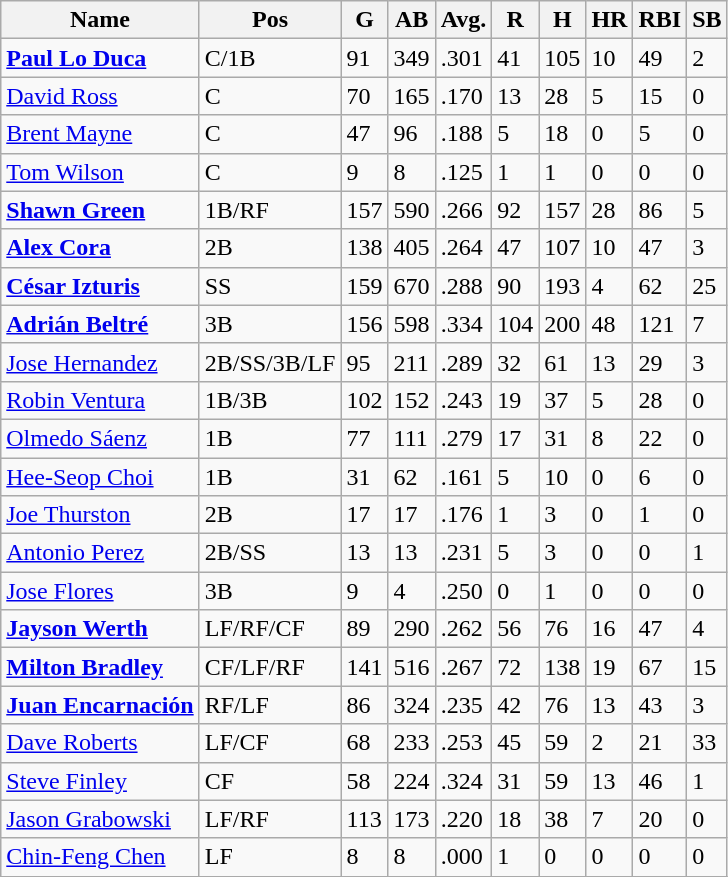<table class="wikitable sortable" style="text-align:left">
<tr>
<th>Name</th>
<th>Pos</th>
<th>G</th>
<th>AB</th>
<th>Avg.</th>
<th>R</th>
<th>H</th>
<th>HR</th>
<th>RBI</th>
<th>SB</th>
</tr>
<tr>
<td><strong><a href='#'>Paul Lo Duca</a></strong></td>
<td>C/1B</td>
<td>91</td>
<td>349</td>
<td>.301</td>
<td>41</td>
<td>105</td>
<td>10</td>
<td>49</td>
<td>2</td>
</tr>
<tr>
<td><a href='#'>David Ross</a></td>
<td>C</td>
<td>70</td>
<td>165</td>
<td>.170</td>
<td>13</td>
<td>28</td>
<td>5</td>
<td>15</td>
<td>0</td>
</tr>
<tr>
<td><a href='#'>Brent Mayne</a></td>
<td>C</td>
<td>47</td>
<td>96</td>
<td>.188</td>
<td>5</td>
<td>18</td>
<td>0</td>
<td>5</td>
<td>0</td>
</tr>
<tr>
<td><a href='#'>Tom Wilson</a></td>
<td>C</td>
<td>9</td>
<td>8</td>
<td>.125</td>
<td>1</td>
<td>1</td>
<td>0</td>
<td>0</td>
<td>0</td>
</tr>
<tr>
<td><strong><a href='#'>Shawn Green</a></strong></td>
<td>1B/RF</td>
<td>157</td>
<td>590</td>
<td>.266</td>
<td>92</td>
<td>157</td>
<td>28</td>
<td>86</td>
<td>5</td>
</tr>
<tr>
<td><strong><a href='#'>Alex Cora</a></strong></td>
<td>2B</td>
<td>138</td>
<td>405</td>
<td>.264</td>
<td>47</td>
<td>107</td>
<td>10</td>
<td>47</td>
<td>3</td>
</tr>
<tr>
<td><strong><a href='#'>César Izturis</a></strong></td>
<td>SS</td>
<td>159</td>
<td>670</td>
<td>.288</td>
<td>90</td>
<td>193</td>
<td>4</td>
<td>62</td>
<td>25</td>
</tr>
<tr>
<td><strong><a href='#'>Adrián Beltré</a></strong></td>
<td>3B</td>
<td>156</td>
<td>598</td>
<td>.334</td>
<td>104</td>
<td>200</td>
<td>48</td>
<td>121</td>
<td>7</td>
</tr>
<tr>
<td><a href='#'>Jose Hernandez</a></td>
<td>2B/SS/3B/LF</td>
<td>95</td>
<td>211</td>
<td>.289</td>
<td>32</td>
<td>61</td>
<td>13</td>
<td>29</td>
<td>3</td>
</tr>
<tr>
<td><a href='#'>Robin Ventura</a></td>
<td>1B/3B</td>
<td>102</td>
<td>152</td>
<td>.243</td>
<td>19</td>
<td>37</td>
<td>5</td>
<td>28</td>
<td>0</td>
</tr>
<tr>
<td><a href='#'>Olmedo Sáenz</a></td>
<td>1B</td>
<td>77</td>
<td>111</td>
<td>.279</td>
<td>17</td>
<td>31</td>
<td>8</td>
<td>22</td>
<td>0</td>
</tr>
<tr>
<td><a href='#'>Hee-Seop Choi</a></td>
<td>1B</td>
<td>31</td>
<td>62</td>
<td>.161</td>
<td>5</td>
<td>10</td>
<td>0</td>
<td>6</td>
<td>0</td>
</tr>
<tr>
<td><a href='#'>Joe Thurston</a></td>
<td>2B</td>
<td>17</td>
<td>17</td>
<td>.176</td>
<td>1</td>
<td>3</td>
<td>0</td>
<td>1</td>
<td>0</td>
</tr>
<tr>
<td><a href='#'>Antonio Perez</a></td>
<td>2B/SS</td>
<td>13</td>
<td>13</td>
<td>.231</td>
<td>5</td>
<td>3</td>
<td>0</td>
<td>0</td>
<td>1</td>
</tr>
<tr>
<td><a href='#'>Jose Flores</a></td>
<td>3B</td>
<td>9</td>
<td>4</td>
<td>.250</td>
<td>0</td>
<td>1</td>
<td>0</td>
<td>0</td>
<td>0</td>
</tr>
<tr>
<td><strong><a href='#'>Jayson Werth</a>	</strong></td>
<td>LF/RF/CF</td>
<td>89</td>
<td>290</td>
<td>.262</td>
<td>56</td>
<td>76</td>
<td>16</td>
<td>47</td>
<td>4</td>
</tr>
<tr>
<td><strong><a href='#'>Milton Bradley</a></strong></td>
<td>CF/LF/RF</td>
<td>141</td>
<td>516</td>
<td>.267</td>
<td>72</td>
<td>138</td>
<td>19</td>
<td>67</td>
<td>15</td>
</tr>
<tr>
<td><strong><a href='#'>Juan Encarnación</a></strong></td>
<td>RF/LF</td>
<td>86</td>
<td>324</td>
<td>.235</td>
<td>42</td>
<td>76</td>
<td>13</td>
<td>43</td>
<td>3</td>
</tr>
<tr>
<td><a href='#'>Dave Roberts</a></td>
<td>LF/CF</td>
<td>68</td>
<td>233</td>
<td>.253</td>
<td>45</td>
<td>59</td>
<td>2</td>
<td>21</td>
<td>33</td>
</tr>
<tr>
<td><a href='#'>Steve Finley</a></td>
<td>CF</td>
<td>58</td>
<td>224</td>
<td>.324</td>
<td>31</td>
<td>59</td>
<td>13</td>
<td>46</td>
<td>1</td>
</tr>
<tr>
<td><a href='#'>Jason Grabowski</a></td>
<td>LF/RF</td>
<td>113</td>
<td>173</td>
<td>.220</td>
<td>18</td>
<td>38</td>
<td>7</td>
<td>20</td>
<td>0</td>
</tr>
<tr>
<td><a href='#'>Chin-Feng Chen</a></td>
<td>LF</td>
<td>8</td>
<td>8</td>
<td>.000</td>
<td>1</td>
<td>0</td>
<td>0</td>
<td>0</td>
<td>0</td>
</tr>
<tr>
</tr>
</table>
